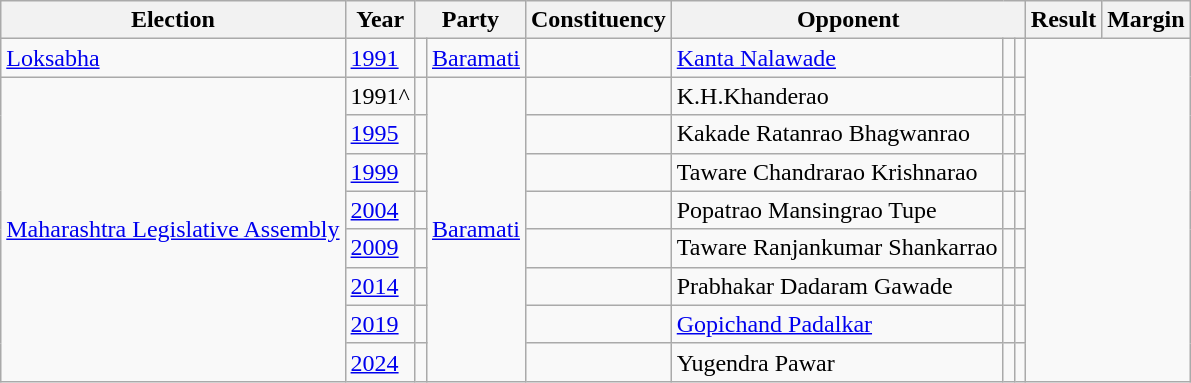<table class="sortable wikitable">
<tr>
<th>Election</th>
<th>Year</th>
<th colspan = "2">Party</th>
<th>Constituency</th>
<th colspan = "3">Opponent</th>
<th>Result</th>
<th>Margin</th>
</tr>
<tr>
<td><a href='#'>Loksabha</a></td>
<td><a href='#'>1991</a></td>
<td></td>
<td><a href='#'>Baramati</a></td>
<td></td>
<td><a href='#'>Kanta Nalawade</a></td>
<td></td>
<td></td>
</tr>
<tr>
<td rowspan = "8"><a href='#'>Maharashtra Legislative Assembly</a></td>
<td>1991^</td>
<td></td>
<td rowspan = "8"><a href='#'>Baramati</a></td>
<td></td>
<td>K.H.Khanderao</td>
<td></td>
<td></td>
</tr>
<tr>
<td><a href='#'>1995</a></td>
<td></td>
<td></td>
<td>Kakade Ratanrao Bhagwanrao</td>
<td></td>
<td></td>
</tr>
<tr>
<td><a href='#'>1999</a></td>
<td></td>
<td></td>
<td>Taware Chandrarao Krishnarao</td>
<td></td>
<td></td>
</tr>
<tr>
<td><a href='#'>2004</a></td>
<td></td>
<td></td>
<td>Popatrao Mansingrao Tupe</td>
<td></td>
<td></td>
</tr>
<tr>
<td><a href='#'>2009</a></td>
<td></td>
<td></td>
<td>Taware Ranjankumar Shankarrao</td>
<td></td>
<td></td>
</tr>
<tr>
<td><a href='#'>2014</a></td>
<td></td>
<td></td>
<td>Prabhakar Dadaram Gawade</td>
<td></td>
<td></td>
</tr>
<tr>
<td><a href='#'>2019</a></td>
<td></td>
<td></td>
<td><a href='#'>Gopichand Padalkar</a></td>
<td></td>
<td></td>
</tr>
<tr>
<td><a href='#'>2024</a></td>
<td></td>
<td></td>
<td>Yugendra Pawar</td>
<td></td>
<td></td>
</tr>
</table>
